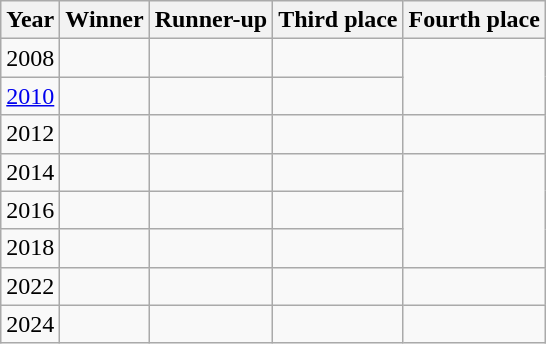<table class="wikitable">
<tr>
<th>Year</th>
<th>Winner</th>
<th>Runner-up</th>
<th>Third place</th>
<th>Fourth place</th>
</tr>
<tr align=left>
<td>2008</td>
<td></td>
<td></td>
<td></td>
<td rowspan=2></td>
</tr>
<tr align=left>
<td><a href='#'>2010</a></td>
<td></td>
<td></td>
<td></td>
</tr>
<tr align=left>
<td>2012</td>
<td></td>
<td></td>
<td></td>
<td></td>
</tr>
<tr align=left>
<td>2014</td>
<td></td>
<td></td>
<td></td>
<td rowspan=3></td>
</tr>
<tr align=left>
<td>2016</td>
<td></td>
<td></td>
<td></td>
</tr>
<tr align=left>
<td>2018</td>
<td></td>
<td></td>
<td></td>
</tr>
<tr align=left>
<td>2022</td>
<td></td>
<td></td>
<td></td>
</tr>
<tr align=left>
<td>2024</td>
<td></td>
<td></td>
<td></td>
<td></td>
</tr>
</table>
